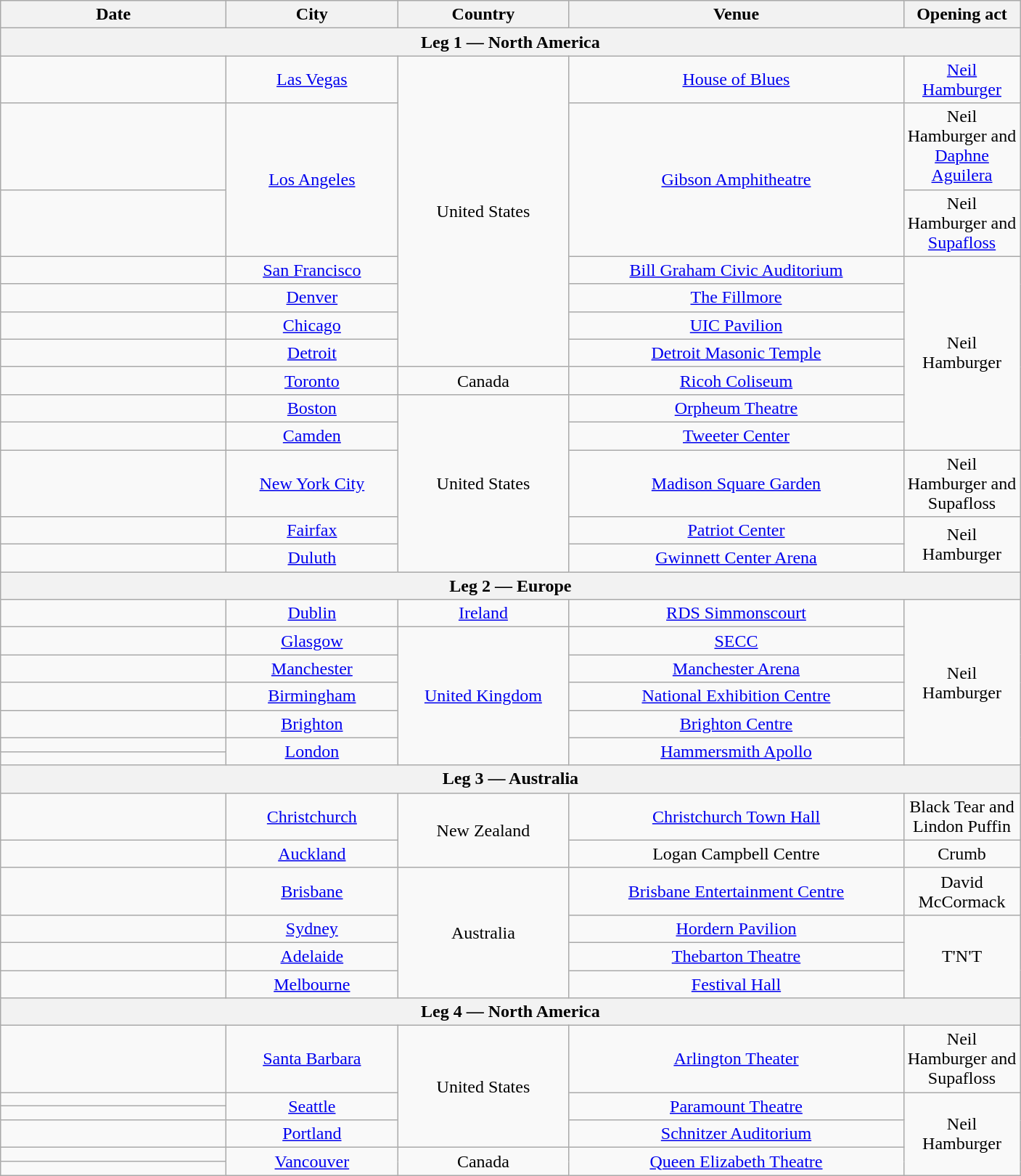<table class="wikitable" style="text-align:center;">
<tr>
<th width="200">Date</th>
<th width="150">City</th>
<th width="150">Country</th>
<th width="300">Venue</th>
<th width="100">Opening act</th>
</tr>
<tr>
<th colspan="5">Leg 1 — North America</th>
</tr>
<tr>
<td></td>
<td><a href='#'>Las Vegas</a></td>
<td rowspan="7">United States</td>
<td><a href='#'>House of Blues</a></td>
<td><a href='#'>Neil Hamburger</a></td>
</tr>
<tr>
<td></td>
<td rowspan="2"><a href='#'>Los Angeles</a></td>
<td rowspan="2"><a href='#'>Gibson Amphitheatre</a></td>
<td>Neil Hamburger and <a href='#'>Daphne Aguilera</a></td>
</tr>
<tr>
<td></td>
<td>Neil Hamburger and <a href='#'>Supafloss</a></td>
</tr>
<tr>
<td></td>
<td><a href='#'>San Francisco</a></td>
<td><a href='#'>Bill Graham Civic Auditorium</a></td>
<td rowspan="7">Neil Hamburger</td>
</tr>
<tr>
<td></td>
<td><a href='#'>Denver</a></td>
<td><a href='#'>The Fillmore</a></td>
</tr>
<tr>
<td></td>
<td><a href='#'>Chicago</a></td>
<td><a href='#'>UIC Pavilion</a></td>
</tr>
<tr>
<td></td>
<td><a href='#'>Detroit</a></td>
<td><a href='#'>Detroit Masonic Temple</a></td>
</tr>
<tr>
<td></td>
<td><a href='#'>Toronto</a></td>
<td>Canada</td>
<td><a href='#'>Ricoh Coliseum</a></td>
</tr>
<tr>
<td></td>
<td><a href='#'>Boston</a></td>
<td rowspan="5">United States</td>
<td><a href='#'>Orpheum Theatre</a></td>
</tr>
<tr>
<td></td>
<td><a href='#'>Camden</a></td>
<td><a href='#'>Tweeter Center</a></td>
</tr>
<tr>
<td></td>
<td><a href='#'>New York City</a></td>
<td><a href='#'>Madison Square Garden</a></td>
<td>Neil Hamburger and Supafloss</td>
</tr>
<tr>
<td></td>
<td><a href='#'>Fairfax</a></td>
<td><a href='#'>Patriot Center</a></td>
<td rowspan="2">Neil Hamburger</td>
</tr>
<tr>
<td></td>
<td><a href='#'>Duluth</a></td>
<td><a href='#'>Gwinnett Center Arena</a></td>
</tr>
<tr>
<th colspan="5">Leg 2 — Europe</th>
</tr>
<tr>
<td></td>
<td><a href='#'>Dublin</a></td>
<td><a href='#'>Ireland</a></td>
<td><a href='#'>RDS Simmonscourt</a></td>
<td rowspan="7">Neil Hamburger</td>
</tr>
<tr>
<td></td>
<td><a href='#'>Glasgow</a></td>
<td rowspan="6"><a href='#'>United Kingdom</a></td>
<td><a href='#'>SECC</a></td>
</tr>
<tr>
<td></td>
<td><a href='#'>Manchester</a></td>
<td><a href='#'>Manchester Arena</a></td>
</tr>
<tr>
<td></td>
<td><a href='#'>Birmingham</a></td>
<td><a href='#'>National Exhibition Centre</a></td>
</tr>
<tr>
<td></td>
<td><a href='#'>Brighton</a></td>
<td><a href='#'>Brighton Centre</a></td>
</tr>
<tr>
<td></td>
<td rowspan="2"><a href='#'>London</a></td>
<td rowspan="2"><a href='#'>Hammersmith Apollo</a></td>
</tr>
<tr>
<td></td>
</tr>
<tr>
<th colspan="5">Leg 3 — Australia</th>
</tr>
<tr>
<td></td>
<td><a href='#'>Christchurch</a></td>
<td rowspan="2">New Zealand</td>
<td><a href='#'>Christchurch Town Hall</a></td>
<td>Black Tear and Lindon Puffin</td>
</tr>
<tr>
<td></td>
<td><a href='#'>Auckland</a></td>
<td>Logan Campbell Centre</td>
<td>Crumb</td>
</tr>
<tr>
<td></td>
<td><a href='#'>Brisbane</a></td>
<td rowspan="4">Australia</td>
<td><a href='#'>Brisbane Entertainment Centre</a></td>
<td>David McCormack</td>
</tr>
<tr>
<td></td>
<td><a href='#'>Sydney</a></td>
<td><a href='#'>Hordern Pavilion</a></td>
<td rowspan="3">T'N'T</td>
</tr>
<tr>
<td></td>
<td><a href='#'>Adelaide</a></td>
<td><a href='#'>Thebarton Theatre</a></td>
</tr>
<tr>
<td></td>
<td><a href='#'>Melbourne</a></td>
<td><a href='#'>Festival Hall</a></td>
</tr>
<tr>
<th colspan="5">Leg 4 — North America</th>
</tr>
<tr>
<td></td>
<td><a href='#'>Santa Barbara</a></td>
<td rowspan="4">United States</td>
<td><a href='#'>Arlington Theater</a></td>
<td>Neil Hamburger and Supafloss</td>
</tr>
<tr>
<td></td>
<td rowspan="2"><a href='#'>Seattle</a></td>
<td rowspan="2"><a href='#'>Paramount Theatre</a></td>
<td rowspan="5">Neil Hamburger</td>
</tr>
<tr>
<td></td>
</tr>
<tr>
<td></td>
<td><a href='#'>Portland</a></td>
<td><a href='#'>Schnitzer Auditorium</a></td>
</tr>
<tr>
<td></td>
<td rowspan="2"><a href='#'>Vancouver</a></td>
<td rowspan="2">Canada</td>
<td rowspan="2"><a href='#'>Queen Elizabeth Theatre</a></td>
</tr>
<tr>
<td></td>
</tr>
</table>
